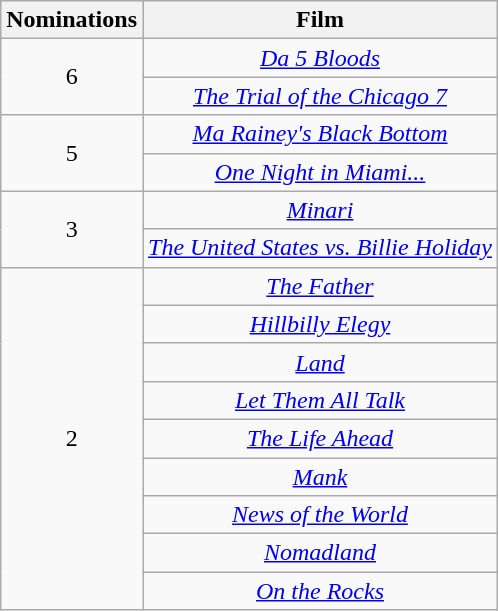<table class="wikitable plainrowheaders" style="text-align:center;">
<tr>
<th scope="col" style="width:55px;">Nominations</th>
<th scope="col" style="text-align:center;">Film</th>
</tr>
<tr>
<td rowspan="2" scope="row" style="text-align:center">6</td>
<td><em><a href='#'>Da 5 Bloods</a></em></td>
</tr>
<tr>
<td><em><a href='#'>The Trial of the Chicago 7</a></em></td>
</tr>
<tr>
<td rowspan="2" scope="row" style="text-align:center">5</td>
<td><em><a href='#'>Ma Rainey's Black Bottom</a></em></td>
</tr>
<tr>
<td><em><a href='#'>One Night in Miami...</a></em></td>
</tr>
<tr>
<td scope=row rowspan=2 style="text-align:center;">3</td>
<td><em><a href='#'>Minari</a></em></td>
</tr>
<tr>
<td><em><a href='#'>The United States vs. Billie Holiday</a></em></td>
</tr>
<tr>
<td scope=row rowspan=9 style="text-align:center;">2</td>
<td><em><a href='#'>The Father</a></em></td>
</tr>
<tr>
<td><em><a href='#'>Hillbilly Elegy</a></em></td>
</tr>
<tr>
<td><em><a href='#'>Land</a></em></td>
</tr>
<tr>
<td><em><a href='#'>Let Them All Talk</a></em></td>
</tr>
<tr>
<td><em><a href='#'>The Life Ahead</a></em></td>
</tr>
<tr>
<td><em><a href='#'>Mank</a></em></td>
</tr>
<tr>
<td><em><a href='#'>News of the World</a></em></td>
</tr>
<tr>
<td><em><a href='#'>Nomadland</a></em></td>
</tr>
<tr>
<td><em><a href='#'>On the Rocks</a></em></td>
</tr>
</table>
